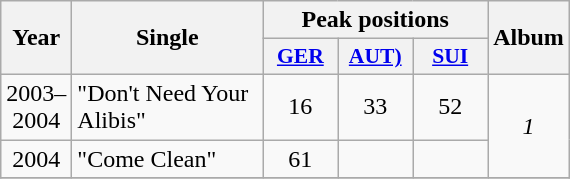<table class="wikitable">
<tr>
<th align="center" rowspan="2" width="10">Year</th>
<th align="center" rowspan="2" width="120">Single</th>
<th align="center" colspan="3" width="30">Peak positions</th>
<th align="center" rowspan="2" width="30">Album</th>
</tr>
<tr>
<th scope="col" style="width:3em;font-size:90%;"><a href='#'>GER</a><br></th>
<th scope="col" style="width:3em;font-size:90%;"><a href='#'>AUT)</a><br></th>
<th scope="col" style="width:3em;font-size:90%;"><a href='#'>SUI</a><br></th>
</tr>
<tr>
<td align="center" rowspan="1">2003–2004</td>
<td>"Don't Need Your Alibis"</td>
<td align="center">16</td>
<td align="center">33</td>
<td align="center">52</td>
<td align="center" rowspan=2><em>1</em></td>
</tr>
<tr>
<td align="center" rowspan="1">2004</td>
<td>"Come Clean"</td>
<td align="center">61</td>
<td align="center"></td>
<td align="center"></td>
</tr>
<tr>
</tr>
</table>
